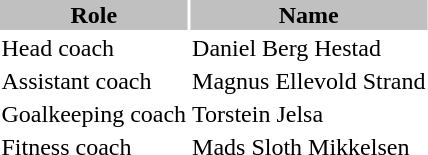<table class="toccolours">
<tr>
<th style="background:silver;">Role</th>
<th style="background:silver;">Name</th>
</tr>
<tr>
<td>Head coach</td>
<td> Daniel Berg Hestad</td>
</tr>
<tr>
<td>Assistant coach</td>
<td> Magnus Ellevold Strand</td>
</tr>
<tr>
<td>Goalkeeping coach</td>
<td> Torstein Jelsa</td>
</tr>
<tr>
<td>Fitness coach</td>
<td> Mads Sloth Mikkelsen</td>
</tr>
</table>
